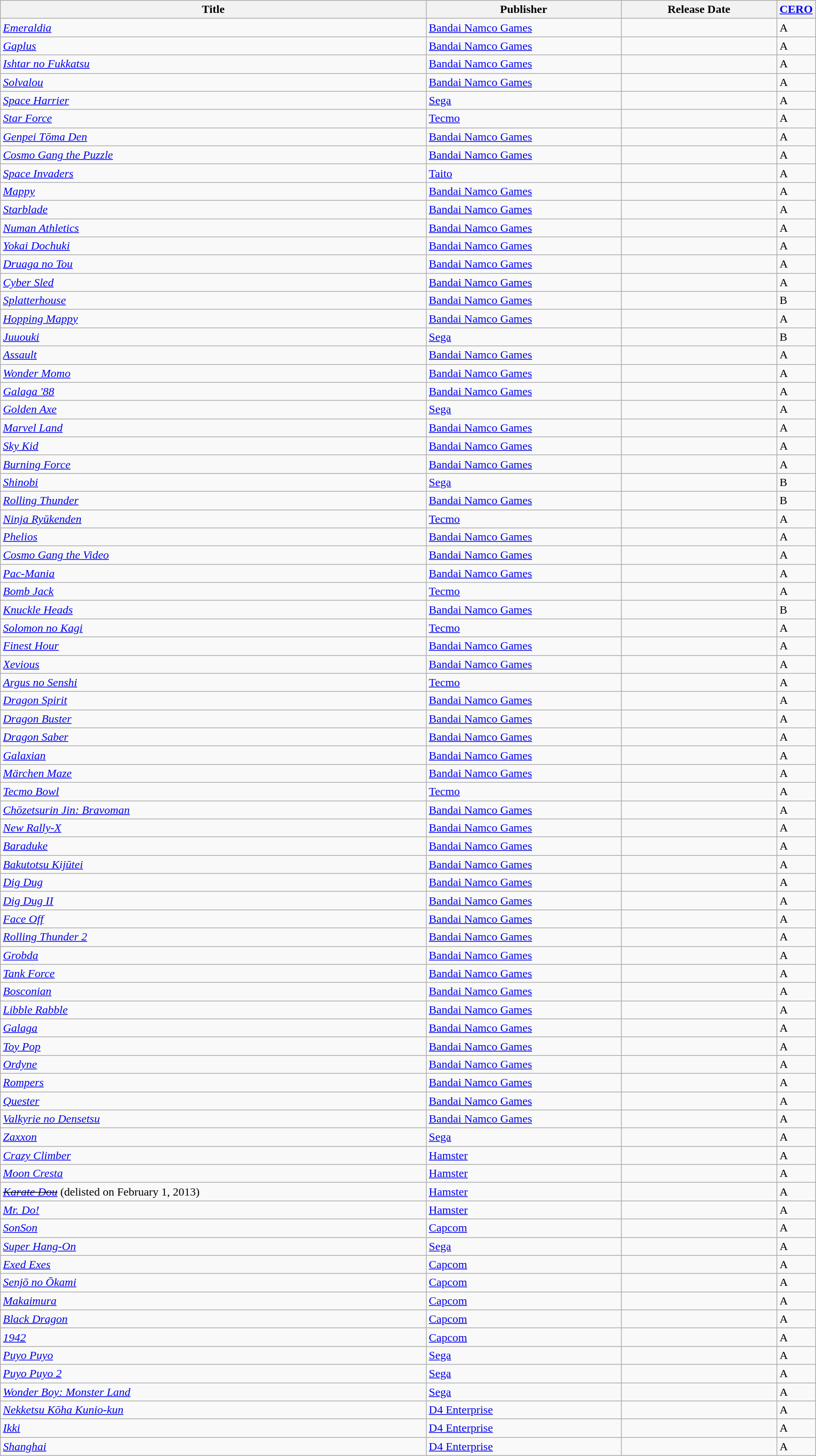<table class="wikitable sortable" style="width:90%">
<tr>
<th width="55%">Title</th>
<th width="25%">Publisher</th>
<th width="20%">Release Date</th>
<th width="10%"><a href='#'>CERO</a></th>
</tr>
<tr>
<td><em><a href='#'>Emeraldia</a></em></td>
<td><a href='#'>Bandai Namco Games</a></td>
<td></td>
<td>A</td>
</tr>
<tr>
<td><em><a href='#'>Gaplus</a></em></td>
<td><a href='#'>Bandai Namco Games</a></td>
<td></td>
<td>A</td>
</tr>
<tr>
<td><em><a href='#'>Ishtar no Fukkatsu</a></em></td>
<td><a href='#'>Bandai Namco Games</a></td>
<td></td>
<td>A</td>
</tr>
<tr>
<td><em><a href='#'>Solvalou</a></em></td>
<td><a href='#'>Bandai Namco Games</a></td>
<td></td>
<td>A</td>
</tr>
<tr>
<td><em><a href='#'>Space Harrier</a></em></td>
<td><a href='#'>Sega</a></td>
<td></td>
<td>A</td>
</tr>
<tr>
<td><em><a href='#'>Star Force</a></em></td>
<td><a href='#'>Tecmo</a></td>
<td></td>
<td>A</td>
</tr>
<tr>
<td><em><a href='#'>Genpei Tōma Den</a></em></td>
<td><a href='#'>Bandai Namco Games</a></td>
<td></td>
<td>A</td>
</tr>
<tr>
<td><em><a href='#'>Cosmo Gang the Puzzle</a></em></td>
<td><a href='#'>Bandai Namco Games</a></td>
<td></td>
<td>A</td>
</tr>
<tr>
<td><em><a href='#'>Space Invaders</a></em></td>
<td><a href='#'>Taito</a></td>
<td></td>
<td>A</td>
</tr>
<tr>
<td><em><a href='#'>Mappy</a></em></td>
<td><a href='#'>Bandai Namco Games</a></td>
<td></td>
<td>A</td>
</tr>
<tr>
<td><em><a href='#'>Starblade</a></em></td>
<td><a href='#'>Bandai Namco Games</a></td>
<td></td>
<td>A</td>
</tr>
<tr>
<td><em><a href='#'>Numan Athletics</a></em></td>
<td><a href='#'>Bandai Namco Games</a></td>
<td></td>
<td>A</td>
</tr>
<tr>
<td><em><a href='#'>Yokai Dochuki</a></em></td>
<td><a href='#'>Bandai Namco Games</a></td>
<td></td>
<td>A</td>
</tr>
<tr>
<td><em><a href='#'>Druaga no Tou</a></em></td>
<td><a href='#'>Bandai Namco Games</a></td>
<td></td>
<td>A</td>
</tr>
<tr>
<td><em><a href='#'>Cyber Sled</a></em></td>
<td><a href='#'>Bandai Namco Games</a></td>
<td></td>
<td>A</td>
</tr>
<tr>
<td><em><a href='#'>Splatterhouse</a></em></td>
<td><a href='#'>Bandai Namco Games</a></td>
<td></td>
<td>B</td>
</tr>
<tr>
<td><em><a href='#'>Hopping Mappy</a></em></td>
<td><a href='#'>Bandai Namco Games</a></td>
<td></td>
<td>A</td>
</tr>
<tr>
<td><em><a href='#'>Juuouki</a></em></td>
<td><a href='#'>Sega</a></td>
<td></td>
<td>B</td>
</tr>
<tr>
<td><em><a href='#'>Assault</a></em></td>
<td><a href='#'>Bandai Namco Games</a></td>
<td></td>
<td>A</td>
</tr>
<tr>
<td><em><a href='#'>Wonder Momo</a></em></td>
<td><a href='#'>Bandai Namco Games</a></td>
<td></td>
<td>A</td>
</tr>
<tr>
<td><em><a href='#'>Galaga '88</a></em></td>
<td><a href='#'>Bandai Namco Games</a></td>
<td></td>
<td>A</td>
</tr>
<tr>
<td><em><a href='#'>Golden Axe</a></em></td>
<td><a href='#'>Sega</a></td>
<td></td>
<td>A</td>
</tr>
<tr>
<td><em><a href='#'>Marvel Land</a></em></td>
<td><a href='#'>Bandai Namco Games</a></td>
<td></td>
<td>A</td>
</tr>
<tr>
<td><em><a href='#'>Sky Kid</a></em></td>
<td><a href='#'>Bandai Namco Games</a></td>
<td></td>
<td>A</td>
</tr>
<tr>
<td><em><a href='#'>Burning Force</a></em></td>
<td><a href='#'>Bandai Namco Games</a></td>
<td></td>
<td>A</td>
</tr>
<tr>
<td><em><a href='#'>Shinobi</a></em></td>
<td><a href='#'>Sega</a></td>
<td></td>
<td>B</td>
</tr>
<tr>
<td><em><a href='#'>Rolling Thunder</a></em></td>
<td><a href='#'>Bandai Namco Games</a></td>
<td></td>
<td>B</td>
</tr>
<tr>
<td><em><a href='#'>Ninja Ryūkenden</a></em></td>
<td><a href='#'>Tecmo</a></td>
<td></td>
<td>A</td>
</tr>
<tr>
<td><em><a href='#'>Phelios</a></em></td>
<td><a href='#'>Bandai Namco Games</a></td>
<td></td>
<td>A</td>
</tr>
<tr>
<td><em><a href='#'>Cosmo Gang the Video</a></em></td>
<td><a href='#'>Bandai Namco Games</a></td>
<td></td>
<td>A</td>
</tr>
<tr>
<td><em><a href='#'>Pac-Mania</a></em></td>
<td><a href='#'>Bandai Namco Games</a></td>
<td></td>
<td>A</td>
</tr>
<tr>
<td><em><a href='#'>Bomb Jack</a></em></td>
<td><a href='#'>Tecmo</a></td>
<td></td>
<td>A</td>
</tr>
<tr>
<td><em><a href='#'>Knuckle Heads</a></em></td>
<td><a href='#'>Bandai Namco Games</a></td>
<td></td>
<td>B</td>
</tr>
<tr>
<td><em><a href='#'>Solomon no Kagi</a></em></td>
<td><a href='#'>Tecmo</a></td>
<td></td>
<td>A</td>
</tr>
<tr>
<td><em><a href='#'>Finest Hour</a></em></td>
<td><a href='#'>Bandai Namco Games</a></td>
<td></td>
<td>A</td>
</tr>
<tr>
<td><em><a href='#'>Xevious</a></em></td>
<td><a href='#'>Bandai Namco Games</a></td>
<td></td>
<td>A</td>
</tr>
<tr>
<td><em><a href='#'>Argus no Senshi</a></em></td>
<td><a href='#'>Tecmo</a></td>
<td></td>
<td>A</td>
</tr>
<tr>
<td><em><a href='#'>Dragon Spirit</a></em></td>
<td><a href='#'>Bandai Namco Games</a></td>
<td></td>
<td>A</td>
</tr>
<tr>
<td><em><a href='#'>Dragon Buster</a></em></td>
<td><a href='#'>Bandai Namco Games</a></td>
<td></td>
<td>A</td>
</tr>
<tr>
<td><em><a href='#'>Dragon Saber</a></em></td>
<td><a href='#'>Bandai Namco Games</a></td>
<td></td>
<td>A</td>
</tr>
<tr>
<td><em><a href='#'>Galaxian</a></em></td>
<td><a href='#'>Bandai Namco Games</a></td>
<td></td>
<td>A</td>
</tr>
<tr>
<td><em><a href='#'>Märchen Maze</a></em></td>
<td><a href='#'>Bandai Namco Games</a></td>
<td></td>
<td>A</td>
</tr>
<tr>
<td><em><a href='#'>Tecmo Bowl</a></em></td>
<td><a href='#'>Tecmo</a></td>
<td></td>
<td>A</td>
</tr>
<tr>
<td><em><a href='#'>Chōzetsurin Jin: Bravoman</a></em></td>
<td><a href='#'>Bandai Namco Games</a></td>
<td></td>
<td>A</td>
</tr>
<tr>
<td><em><a href='#'>New Rally-X</a></em></td>
<td><a href='#'>Bandai Namco Games</a></td>
<td></td>
<td>A</td>
</tr>
<tr>
<td><em><a href='#'>Baraduke</a></em></td>
<td><a href='#'>Bandai Namco Games</a></td>
<td></td>
<td>A</td>
</tr>
<tr>
<td><em><a href='#'>Bakutotsu Kijūtei</a></em></td>
<td><a href='#'>Bandai Namco Games</a></td>
<td></td>
<td>A</td>
</tr>
<tr>
<td><em><a href='#'>Dig Dug</a></em></td>
<td><a href='#'>Bandai Namco Games</a></td>
<td></td>
<td>A</td>
</tr>
<tr>
<td><em><a href='#'>Dig Dug II</a></em></td>
<td><a href='#'>Bandai Namco Games</a></td>
<td></td>
<td>A</td>
</tr>
<tr>
<td><em><a href='#'>Face Off</a></em></td>
<td><a href='#'>Bandai Namco Games</a></td>
<td></td>
<td>A</td>
</tr>
<tr>
<td><em><a href='#'>Rolling Thunder 2</a></em></td>
<td><a href='#'>Bandai Namco Games</a></td>
<td></td>
<td>A</td>
</tr>
<tr>
<td><em><a href='#'>Grobda</a></em></td>
<td><a href='#'>Bandai Namco Games</a></td>
<td></td>
<td>A</td>
</tr>
<tr>
<td><em><a href='#'>Tank Force</a></em></td>
<td><a href='#'>Bandai Namco Games</a></td>
<td></td>
<td>A</td>
</tr>
<tr>
<td><em><a href='#'>Bosconian</a></em></td>
<td><a href='#'>Bandai Namco Games</a></td>
<td></td>
<td>A</td>
</tr>
<tr>
<td><em><a href='#'>Libble Rabble</a></em></td>
<td><a href='#'>Bandai Namco Games</a></td>
<td></td>
<td>A</td>
</tr>
<tr>
<td><em><a href='#'>Galaga</a></em></td>
<td><a href='#'>Bandai Namco Games</a></td>
<td></td>
<td>A</td>
</tr>
<tr>
<td><em><a href='#'>Toy Pop</a></em></td>
<td><a href='#'>Bandai Namco Games</a></td>
<td></td>
<td>A</td>
</tr>
<tr>
<td><em><a href='#'>Ordyne</a></em></td>
<td><a href='#'>Bandai Namco Games</a></td>
<td></td>
<td>A</td>
</tr>
<tr>
<td><em><a href='#'>Rompers</a></em></td>
<td><a href='#'>Bandai Namco Games</a></td>
<td></td>
<td>A</td>
</tr>
<tr>
<td><em><a href='#'>Quester</a></em></td>
<td><a href='#'>Bandai Namco Games</a></td>
<td></td>
<td>A</td>
</tr>
<tr>
<td><em><a href='#'>Valkyrie no Densetsu</a></em></td>
<td><a href='#'>Bandai Namco Games</a></td>
<td></td>
<td>A</td>
</tr>
<tr>
<td><em><a href='#'>Zaxxon</a></em></td>
<td><a href='#'>Sega</a></td>
<td></td>
<td>A</td>
</tr>
<tr>
<td><em><a href='#'>Crazy Climber</a></em></td>
<td><a href='#'>Hamster</a></td>
<td></td>
<td>A</td>
</tr>
<tr>
<td><em><a href='#'>Moon Cresta</a></em></td>
<td><a href='#'>Hamster</a></td>
<td></td>
<td>A</td>
</tr>
<tr>
<td><s><em><a href='#'>Karate Dou</a></em></s> (delisted on February 1, 2013)</td>
<td><a href='#'>Hamster</a></td>
<td></td>
<td>A</td>
</tr>
<tr>
<td><em><a href='#'>Mr. Do!</a></em></td>
<td><a href='#'>Hamster</a></td>
<td></td>
<td>A</td>
</tr>
<tr>
<td><em><a href='#'>SonSon</a></em></td>
<td><a href='#'>Capcom</a></td>
<td></td>
<td>A</td>
</tr>
<tr>
<td><em><a href='#'>Super Hang-On</a></em></td>
<td><a href='#'>Sega</a></td>
<td></td>
<td>A</td>
</tr>
<tr>
<td><em><a href='#'>Exed Exes</a></em></td>
<td><a href='#'>Capcom</a></td>
<td></td>
<td>A</td>
</tr>
<tr>
<td><em><a href='#'>Senjō no Ōkami</a></em></td>
<td><a href='#'>Capcom</a></td>
<td></td>
<td>A</td>
</tr>
<tr>
<td><em><a href='#'>Makaimura</a></em></td>
<td><a href='#'>Capcom</a></td>
<td></td>
<td>A</td>
</tr>
<tr>
<td><em><a href='#'>Black Dragon</a></em></td>
<td><a href='#'>Capcom</a></td>
<td></td>
<td>A</td>
</tr>
<tr>
<td><em><a href='#'>1942</a></em></td>
<td><a href='#'>Capcom</a></td>
<td></td>
<td>A</td>
</tr>
<tr>
<td><em><a href='#'>Puyo Puyo</a></em></td>
<td><a href='#'>Sega</a></td>
<td></td>
<td>A</td>
</tr>
<tr>
<td><em><a href='#'>Puyo Puyo 2</a></em></td>
<td><a href='#'>Sega</a></td>
<td></td>
<td>A</td>
</tr>
<tr>
<td><em><a href='#'>Wonder Boy: Monster Land</a></em></td>
<td><a href='#'>Sega</a></td>
<td></td>
<td>A</td>
</tr>
<tr>
<td><em><a href='#'>Nekketsu Kōha Kunio-kun</a></em></td>
<td><a href='#'>D4 Enterprise</a></td>
<td></td>
<td>A</td>
</tr>
<tr>
<td><em><a href='#'>Ikki</a></em></td>
<td><a href='#'>D4 Enterprise</a></td>
<td></td>
<td>A</td>
</tr>
<tr>
<td><em><a href='#'>Shanghai</a></em></td>
<td><a href='#'>D4 Enterprise</a></td>
<td></td>
<td>A</td>
</tr>
</table>
